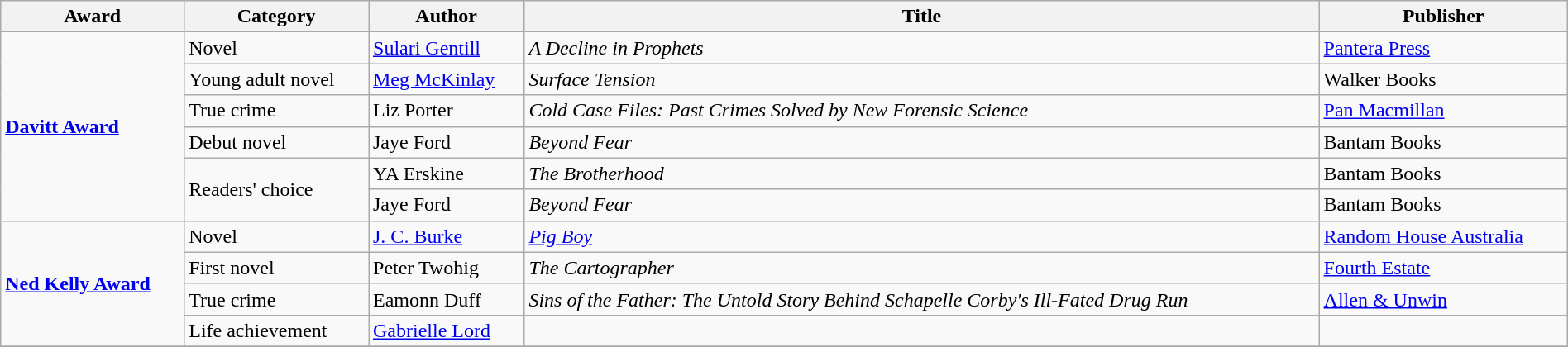<table class="wikitable" width=100%>
<tr>
<th>Award</th>
<th>Category</th>
<th>Author</th>
<th>Title</th>
<th>Publisher</th>
</tr>
<tr>
<td rowspan=6><strong><a href='#'>Davitt Award</a></strong></td>
<td>Novel</td>
<td><a href='#'>Sulari Gentill</a></td>
<td><em>A Decline in Prophets</em></td>
<td><a href='#'>Pantera Press</a></td>
</tr>
<tr>
<td>Young adult novel</td>
<td><a href='#'>Meg McKinlay</a></td>
<td><em>Surface Tension</em></td>
<td>Walker Books</td>
</tr>
<tr>
<td>True crime</td>
<td>Liz Porter</td>
<td><em>Cold Case Files: Past Crimes Solved by New Forensic Science</em></td>
<td><a href='#'>Pan Macmillan</a></td>
</tr>
<tr>
<td>Debut novel</td>
<td>Jaye Ford</td>
<td><em>Beyond Fear</em></td>
<td>Bantam Books</td>
</tr>
<tr>
<td rowspan=2>Readers' choice</td>
<td>YA Erskine</td>
<td><em>The Brotherhood</em></td>
<td>Bantam Books</td>
</tr>
<tr>
<td>Jaye Ford</td>
<td><em>Beyond Fear</em></td>
<td>Bantam Books</td>
</tr>
<tr>
<td rowspan=4><strong><a href='#'>Ned Kelly Award</a></strong></td>
<td>Novel</td>
<td><a href='#'>J. C. Burke</a></td>
<td><em><a href='#'>Pig Boy</a></em></td>
<td><a href='#'>Random House Australia</a></td>
</tr>
<tr>
<td>First novel</td>
<td>Peter Twohig</td>
<td><em>The Cartographer</em></td>
<td><a href='#'>Fourth Estate</a></td>
</tr>
<tr>
<td>True crime</td>
<td>Eamonn Duff</td>
<td><em>Sins of the Father: The Untold Story Behind Schapelle Corby's Ill-Fated Drug Run</em></td>
<td><a href='#'>Allen & Unwin</a></td>
</tr>
<tr>
<td>Life achievement</td>
<td><a href='#'>Gabrielle Lord</a></td>
<td></td>
<td></td>
</tr>
<tr>
</tr>
</table>
